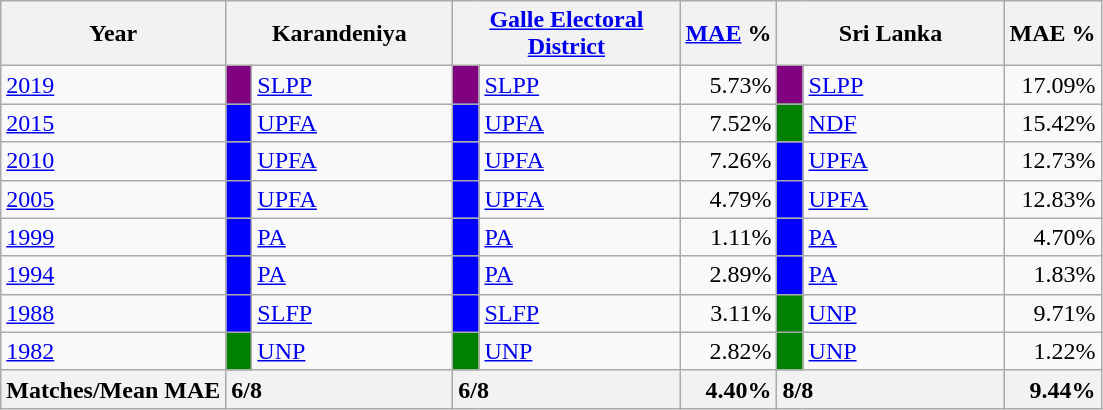<table class="wikitable">
<tr>
<th>Year</th>
<th colspan="2" width="144px">Karandeniya</th>
<th colspan="2" width="144px"><a href='#'>Galle Electoral District</a></th>
<th><a href='#'>MAE</a> %</th>
<th colspan="2" width="144px">Sri Lanka</th>
<th>MAE %</th>
</tr>
<tr>
<td><a href='#'>2019</a></td>
<td style="background-color:purple;" width="10px"></td>
<td style="text-align:left;"><a href='#'>SLPP</a></td>
<td style="background-color:purple;" width="10px"></td>
<td style="text-align:left;"><a href='#'>SLPP</a></td>
<td style="text-align:right;">5.73%</td>
<td style="background-color:purple;" width="10px"></td>
<td style="text-align:left;"><a href='#'>SLPP</a></td>
<td style="text-align:right;">17.09%</td>
</tr>
<tr>
<td><a href='#'>2015</a></td>
<td style="background-color:blue;" width="10px"></td>
<td style="text-align:left;"><a href='#'>UPFA</a></td>
<td style="background-color:blue;" width="10px"></td>
<td style="text-align:left;"><a href='#'>UPFA</a></td>
<td style="text-align:right;">7.52%</td>
<td style="background-color:green;" width="10px"></td>
<td style="text-align:left;"><a href='#'>NDF</a></td>
<td style="text-align:right;">15.42%</td>
</tr>
<tr>
<td><a href='#'>2010</a></td>
<td style="background-color:blue;" width="10px"></td>
<td style="text-align:left;"><a href='#'>UPFA</a></td>
<td style="background-color:blue;" width="10px"></td>
<td style="text-align:left;"><a href='#'>UPFA</a></td>
<td style="text-align:right;">7.26%</td>
<td style="background-color:blue;" width="10px"></td>
<td style="text-align:left;"><a href='#'>UPFA</a></td>
<td style="text-align:right;">12.73%</td>
</tr>
<tr>
<td><a href='#'>2005</a></td>
<td style="background-color:blue;" width="10px"></td>
<td style="text-align:left;"><a href='#'>UPFA</a></td>
<td style="background-color:blue;" width="10px"></td>
<td style="text-align:left;"><a href='#'>UPFA</a></td>
<td style="text-align:right;">4.79%</td>
<td style="background-color:blue;" width="10px"></td>
<td style="text-align:left;"><a href='#'>UPFA</a></td>
<td style="text-align:right;">12.83%</td>
</tr>
<tr>
<td><a href='#'>1999</a></td>
<td style="background-color:blue;" width="10px"></td>
<td style="text-align:left;"><a href='#'>PA</a></td>
<td style="background-color:blue;" width="10px"></td>
<td style="text-align:left;"><a href='#'>PA</a></td>
<td style="text-align:right;">1.11%</td>
<td style="background-color:blue;" width="10px"></td>
<td style="text-align:left;"><a href='#'>PA</a></td>
<td style="text-align:right;">4.70%</td>
</tr>
<tr>
<td><a href='#'>1994</a></td>
<td style="background-color:blue;" width="10px"></td>
<td style="text-align:left;"><a href='#'>PA</a></td>
<td style="background-color:blue;" width="10px"></td>
<td style="text-align:left;"><a href='#'>PA</a></td>
<td style="text-align:right;">2.89%</td>
<td style="background-color:blue;" width="10px"></td>
<td style="text-align:left;"><a href='#'>PA</a></td>
<td style="text-align:right;">1.83%</td>
</tr>
<tr>
<td><a href='#'>1988</a></td>
<td style="background-color:blue;" width="10px"></td>
<td style="text-align:left;"><a href='#'>SLFP</a></td>
<td style="background-color:blue;" width="10px"></td>
<td style="text-align:left;"><a href='#'>SLFP</a></td>
<td style="text-align:right;">3.11%</td>
<td style="background-color:green;" width="10px"></td>
<td style="text-align:left;"><a href='#'>UNP</a></td>
<td style="text-align:right;">9.71%</td>
</tr>
<tr>
<td><a href='#'>1982</a></td>
<td style="background-color:green;" width="10px"></td>
<td style="text-align:left;"><a href='#'>UNP</a></td>
<td style="background-color:green;" width="10px"></td>
<td style="text-align:left;"><a href='#'>UNP</a></td>
<td style="text-align:right;">2.82%</td>
<td style="background-color:green;" width="10px"></td>
<td style="text-align:left;"><a href='#'>UNP</a></td>
<td style="text-align:right;">1.22%</td>
</tr>
<tr>
<th>Matches/Mean MAE</th>
<th style="text-align:left;"colspan="2" width="144px">6/8</th>
<th style="text-align:left;"colspan="2" width="144px">6/8</th>
<th style="text-align:right;">4.40%</th>
<th style="text-align:left;"colspan="2" width="144px">8/8</th>
<th style="text-align:right;">9.44%</th>
</tr>
</table>
